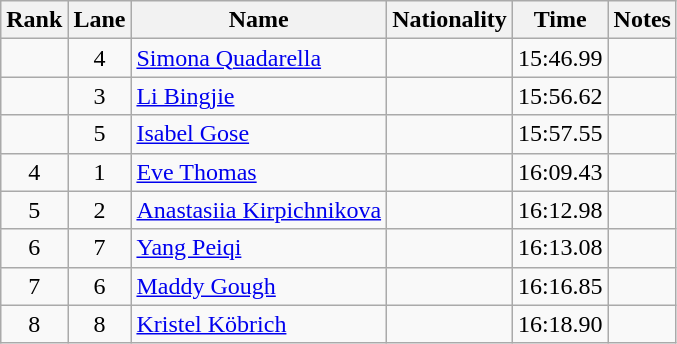<table class="wikitable sortable" style="text-align:center">
<tr>
<th>Rank</th>
<th>Lane</th>
<th>Name</th>
<th>Nationality</th>
<th>Time</th>
<th>Notes</th>
</tr>
<tr>
<td></td>
<td>4</td>
<td align=left><a href='#'>Simona Quadarella</a></td>
<td align=left></td>
<td>15:46.99</td>
<td></td>
</tr>
<tr>
<td></td>
<td>3</td>
<td align=left><a href='#'>Li Bingjie</a></td>
<td align=left></td>
<td>15:56.62</td>
<td></td>
</tr>
<tr>
<td></td>
<td>5</td>
<td align=left><a href='#'>Isabel Gose</a></td>
<td align=left></td>
<td>15:57.55</td>
<td></td>
</tr>
<tr>
<td>4</td>
<td>1</td>
<td align=left><a href='#'>Eve Thomas</a></td>
<td align=left></td>
<td>16:09.43</td>
<td></td>
</tr>
<tr>
<td>5</td>
<td>2</td>
<td align=left><a href='#'>Anastasiia Kirpichnikova</a></td>
<td align=left></td>
<td>16:12.98</td>
<td></td>
</tr>
<tr>
<td>6</td>
<td>7</td>
<td align=left><a href='#'>Yang Peiqi</a></td>
<td align=left></td>
<td>16:13.08</td>
<td></td>
</tr>
<tr>
<td>7</td>
<td>6</td>
<td align=left><a href='#'>Maddy Gough</a></td>
<td align=left></td>
<td>16:16.85</td>
<td></td>
</tr>
<tr>
<td>8</td>
<td>8</td>
<td align=left><a href='#'>Kristel Köbrich</a></td>
<td align=left></td>
<td>16:18.90</td>
<td></td>
</tr>
</table>
